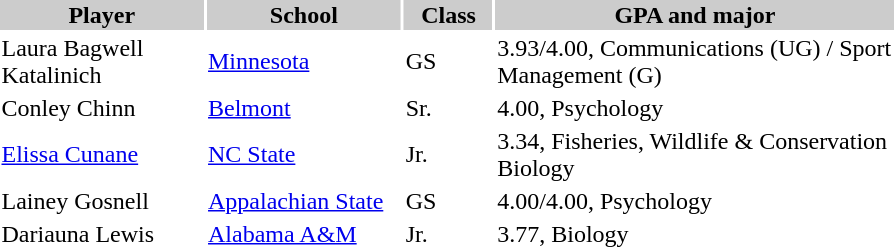<table style="width:600px" "border:'1' 'solid' 'gray' ">
<tr>
<th style="background:#ccc; width:23%;">Player</th>
<th style="background:#ccc; width:22%;">School</th>
<th style="background:#ccc; width:10%;">Class</th>
<th style="background:#ccc; width:45%;">GPA and major</th>
</tr>
<tr>
<td>Laura Bagwell Katalinich</td>
<td><a href='#'>Minnesota</a></td>
<td>GS</td>
<td>3.93/4.00, Communications (UG) / Sport Management (G)</td>
</tr>
<tr>
<td>Conley Chinn</td>
<td><a href='#'>Belmont</a></td>
<td>Sr.</td>
<td>4.00, Psychology</td>
</tr>
<tr>
<td><a href='#'>Elissa Cunane</a></td>
<td><a href='#'>NC State</a></td>
<td>Jr.</td>
<td>3.34, Fisheries, Wildlife & Conservation Biology</td>
</tr>
<tr>
<td>Lainey Gosnell</td>
<td><a href='#'>Appalachian State</a></td>
<td>GS</td>
<td>4.00/4.00, Psychology</td>
</tr>
<tr>
<td>Dariauna Lewis</td>
<td><a href='#'>Alabama A&M</a></td>
<td>Jr.</td>
<td>3.77, Biology</td>
</tr>
</table>
